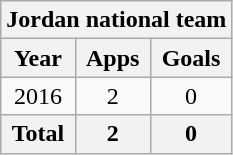<table class="wikitable" style="text-align:center">
<tr>
<th colspan=3>Jordan national team</th>
</tr>
<tr>
<th>Year</th>
<th>Apps</th>
<th>Goals</th>
</tr>
<tr>
<td>2016</td>
<td>2</td>
<td>0</td>
</tr>
<tr>
<th>Total</th>
<th>2</th>
<th>0</th>
</tr>
</table>
